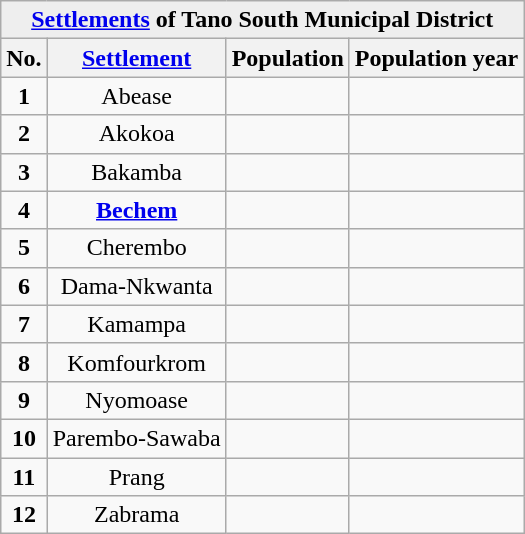<table class="wikitable sortable" style="text-align: centre;">
<tr bgcolor=#EEEEEE>
<td align=center colspan=4><strong><a href='#'>Settlements</a> of Tano South Municipal District</strong></td>
</tr>
<tr ">
<th class="unsortable">No.</th>
<th class="unsortable"><a href='#'>Settlement</a></th>
<th class="unsortable">Population</th>
<th class="unsortable">Population year</th>
</tr>
<tr>
<td align=center><strong>1</strong></td>
<td align=center>Abease</td>
<td align=center></td>
<td align=center></td>
</tr>
<tr>
<td align=center><strong>2</strong></td>
<td align=center>Akokoa</td>
<td align=center></td>
<td align=center></td>
</tr>
<tr>
<td align=center><strong>3</strong></td>
<td align=center>Bakamba</td>
<td align=center></td>
<td align=center></td>
</tr>
<tr>
<td align=center><strong>4</strong></td>
<td align=center><strong><a href='#'>Bechem</a></strong></td>
<td align=center></td>
<td align=center></td>
</tr>
<tr>
<td align=center><strong>5</strong></td>
<td align=center>Cherembo</td>
<td align=center></td>
<td align=center></td>
</tr>
<tr>
<td align=center><strong>6</strong></td>
<td align=center>Dama-Nkwanta</td>
<td align=center></td>
<td align=center></td>
</tr>
<tr>
<td align=center><strong>7</strong></td>
<td align=center>Kamampa</td>
<td align=center></td>
<td align=center></td>
</tr>
<tr>
<td align=center><strong>8</strong></td>
<td align=center>Komfourkrom</td>
<td align=center></td>
<td align=center></td>
</tr>
<tr>
<td align=center><strong>9</strong></td>
<td align=center>Nyomoase</td>
<td align=center></td>
<td align=center></td>
</tr>
<tr>
<td align=center><strong>10</strong></td>
<td align=center>Parembo-Sawaba</td>
<td align=center></td>
<td align=center></td>
</tr>
<tr>
<td align=center><strong>11</strong></td>
<td align=center>Prang</td>
<td align=center></td>
<td align=center></td>
</tr>
<tr>
<td align=center><strong>12</strong></td>
<td align=center>Zabrama</td>
<td align=center></td>
<td align=center></td>
</tr>
</table>
